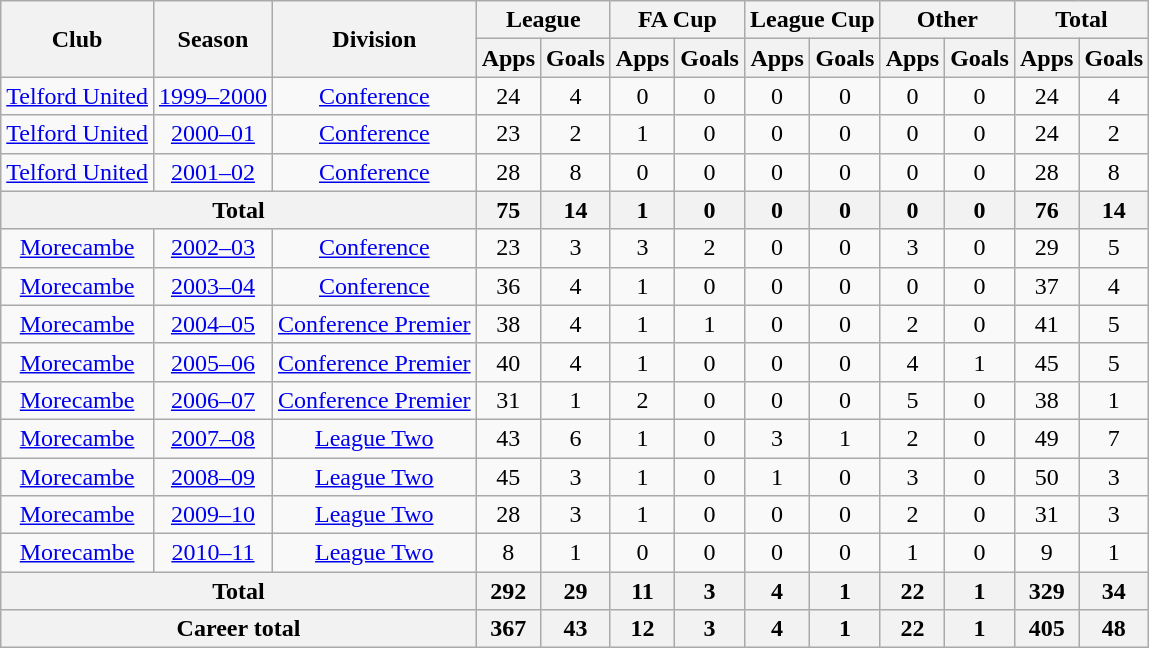<table class="wikitable" style="text-align:center">
<tr>
<th rowspan="2">Club</th>
<th rowspan="2">Season</th>
<th rowspan="2">Division</th>
<th colspan="2">League</th>
<th colspan="2">FA Cup</th>
<th colspan="2">League Cup</th>
<th colspan="2">Other</th>
<th colspan="2">Total</th>
</tr>
<tr>
<th>Apps</th>
<th>Goals</th>
<th>Apps</th>
<th>Goals</th>
<th>Apps</th>
<th>Goals</th>
<th>Apps</th>
<th>Goals</th>
<th>Apps</th>
<th>Goals</th>
</tr>
<tr>
<td><a href='#'>Telford United</a></td>
<td><a href='#'>1999–2000</a></td>
<td><a href='#'>Conference</a></td>
<td>24</td>
<td>4</td>
<td>0</td>
<td>0</td>
<td>0</td>
<td>0</td>
<td>0</td>
<td>0</td>
<td>24</td>
<td>4</td>
</tr>
<tr>
<td><a href='#'>Telford United</a></td>
<td><a href='#'>2000–01</a></td>
<td><a href='#'>Conference</a></td>
<td>23</td>
<td>2</td>
<td>1</td>
<td>0</td>
<td>0</td>
<td>0</td>
<td>0</td>
<td>0</td>
<td>24</td>
<td>2</td>
</tr>
<tr>
<td><a href='#'>Telford United</a></td>
<td><a href='#'>2001–02</a></td>
<td><a href='#'>Conference</a></td>
<td>28</td>
<td>8</td>
<td>0</td>
<td>0</td>
<td>0</td>
<td>0</td>
<td>0</td>
<td>0</td>
<td>28</td>
<td>8</td>
</tr>
<tr>
<th colspan="3">Total</th>
<th>75</th>
<th>14</th>
<th>1</th>
<th>0</th>
<th>0</th>
<th>0</th>
<th>0</th>
<th>0</th>
<th>76</th>
<th>14</th>
</tr>
<tr>
<td><a href='#'>Morecambe</a></td>
<td><a href='#'>2002–03</a></td>
<td><a href='#'>Conference</a></td>
<td>23</td>
<td>3</td>
<td>3</td>
<td>2</td>
<td>0</td>
<td>0</td>
<td>3</td>
<td>0</td>
<td>29</td>
<td>5</td>
</tr>
<tr>
<td><a href='#'>Morecambe</a></td>
<td><a href='#'>2003–04</a></td>
<td><a href='#'>Conference</a></td>
<td>36</td>
<td>4</td>
<td>1</td>
<td>0</td>
<td>0</td>
<td>0</td>
<td>0</td>
<td>0</td>
<td>37</td>
<td>4</td>
</tr>
<tr>
<td><a href='#'>Morecambe</a></td>
<td><a href='#'>2004–05</a></td>
<td><a href='#'>Conference Premier</a></td>
<td>38</td>
<td>4</td>
<td>1</td>
<td>1</td>
<td>0</td>
<td>0</td>
<td>2</td>
<td>0</td>
<td>41</td>
<td>5</td>
</tr>
<tr>
<td><a href='#'>Morecambe</a></td>
<td><a href='#'>2005–06</a></td>
<td><a href='#'>Conference Premier</a></td>
<td>40</td>
<td>4</td>
<td>1</td>
<td>0</td>
<td>0</td>
<td>0</td>
<td>4</td>
<td>1</td>
<td>45</td>
<td>5</td>
</tr>
<tr>
<td><a href='#'>Morecambe</a></td>
<td><a href='#'>2006–07</a></td>
<td><a href='#'>Conference Premier</a></td>
<td>31</td>
<td>1</td>
<td>2</td>
<td>0</td>
<td>0</td>
<td>0</td>
<td>5</td>
<td>0</td>
<td>38</td>
<td>1</td>
</tr>
<tr>
<td><a href='#'>Morecambe</a></td>
<td><a href='#'>2007–08</a></td>
<td><a href='#'>League Two</a></td>
<td>43</td>
<td>6</td>
<td>1</td>
<td>0</td>
<td>3</td>
<td>1</td>
<td>2</td>
<td>0</td>
<td>49</td>
<td>7</td>
</tr>
<tr>
<td><a href='#'>Morecambe</a></td>
<td><a href='#'>2008–09</a></td>
<td><a href='#'>League Two</a></td>
<td>45</td>
<td>3</td>
<td>1</td>
<td>0</td>
<td>1</td>
<td>0</td>
<td>3</td>
<td>0</td>
<td>50</td>
<td>3</td>
</tr>
<tr>
<td><a href='#'>Morecambe</a></td>
<td><a href='#'>2009–10</a></td>
<td><a href='#'>League Two</a></td>
<td>28</td>
<td>3</td>
<td>1</td>
<td>0</td>
<td>0</td>
<td>0</td>
<td>2</td>
<td>0</td>
<td>31</td>
<td>3</td>
</tr>
<tr>
<td><a href='#'>Morecambe</a></td>
<td><a href='#'>2010–11</a></td>
<td><a href='#'>League Two</a></td>
<td>8</td>
<td>1</td>
<td>0</td>
<td>0</td>
<td>0</td>
<td>0</td>
<td>1</td>
<td>0</td>
<td>9</td>
<td>1</td>
</tr>
<tr>
<th colspan="3">Total</th>
<th>292</th>
<th>29</th>
<th>11</th>
<th>3</th>
<th>4</th>
<th>1</th>
<th>22</th>
<th>1</th>
<th>329</th>
<th>34</th>
</tr>
<tr>
<th colspan="3">Career total</th>
<th>367</th>
<th>43</th>
<th>12</th>
<th>3</th>
<th>4</th>
<th>1</th>
<th>22</th>
<th>1</th>
<th>405</th>
<th>48</th>
</tr>
</table>
